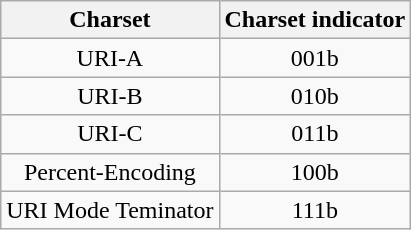<table class="wikitable" border="1" style="text-align:center">
<tr>
<th>Charset</th>
<th>Charset indicator</th>
</tr>
<tr>
<td>URI-A</td>
<td>001b</td>
</tr>
<tr>
<td>URI-B</td>
<td>010b</td>
</tr>
<tr>
<td>URI-C</td>
<td>011b</td>
</tr>
<tr>
<td>Percent-Encoding</td>
<td>100b</td>
</tr>
<tr>
<td>URI Mode Teminator</td>
<td>111b</td>
</tr>
</table>
